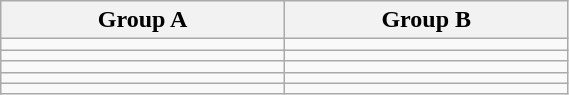<table class="wikitable" width=30%>
<tr>
<th width=50%>Group A</th>
<th width=50%>Group B</th>
</tr>
<tr>
<td></td>
<td></td>
</tr>
<tr>
<td></td>
<td></td>
</tr>
<tr>
<td></td>
<td></td>
</tr>
<tr>
<td><s></s></td>
<td></td>
</tr>
<tr>
<td></td>
<td></td>
</tr>
</table>
